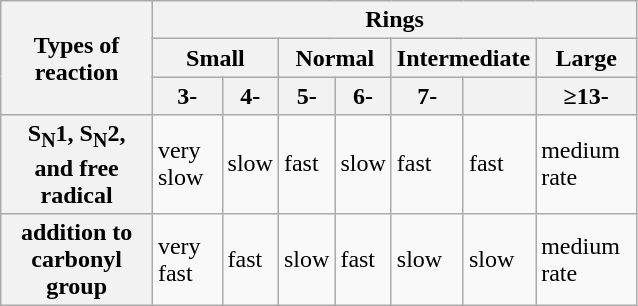<table class="wikitable floatright" style="width:425px;">
<tr>
<th rowspan="3">Types of reaction</th>
<th colspan="7">Rings</th>
</tr>
<tr>
<th colspan="2">Small</th>
<th colspan="2">Normal</th>
<th colspan="2">Intermediate</th>
<th>Large</th>
</tr>
<tr>
<th>3-</th>
<th>4-</th>
<th>5-</th>
<th>6-</th>
<th>7-</th>
<th></th>
<th>≥13-</th>
</tr>
<tr>
<th>S<sub>N</sub>1, S<sub>N</sub>2, and free radical</th>
<td>very slow</td>
<td>slow</td>
<td>fast</td>
<td>slow</td>
<td>fast</td>
<td>fast</td>
<td>medium rate</td>
</tr>
<tr>
<th>addition to carbonyl group</th>
<td>very fast</td>
<td>fast</td>
<td>slow</td>
<td>fast</td>
<td>slow</td>
<td>slow</td>
<td>medium rate</td>
</tr>
</table>
